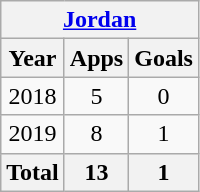<table class="wikitable" style="text-align:center">
<tr>
<th colspan=3><a href='#'>Jordan</a></th>
</tr>
<tr>
<th>Year</th>
<th>Apps</th>
<th>Goals</th>
</tr>
<tr>
<td>2018</td>
<td>5</td>
<td>0</td>
</tr>
<tr>
<td>2019</td>
<td>8</td>
<td>1</td>
</tr>
<tr>
<th>Total</th>
<th>13</th>
<th>1</th>
</tr>
</table>
